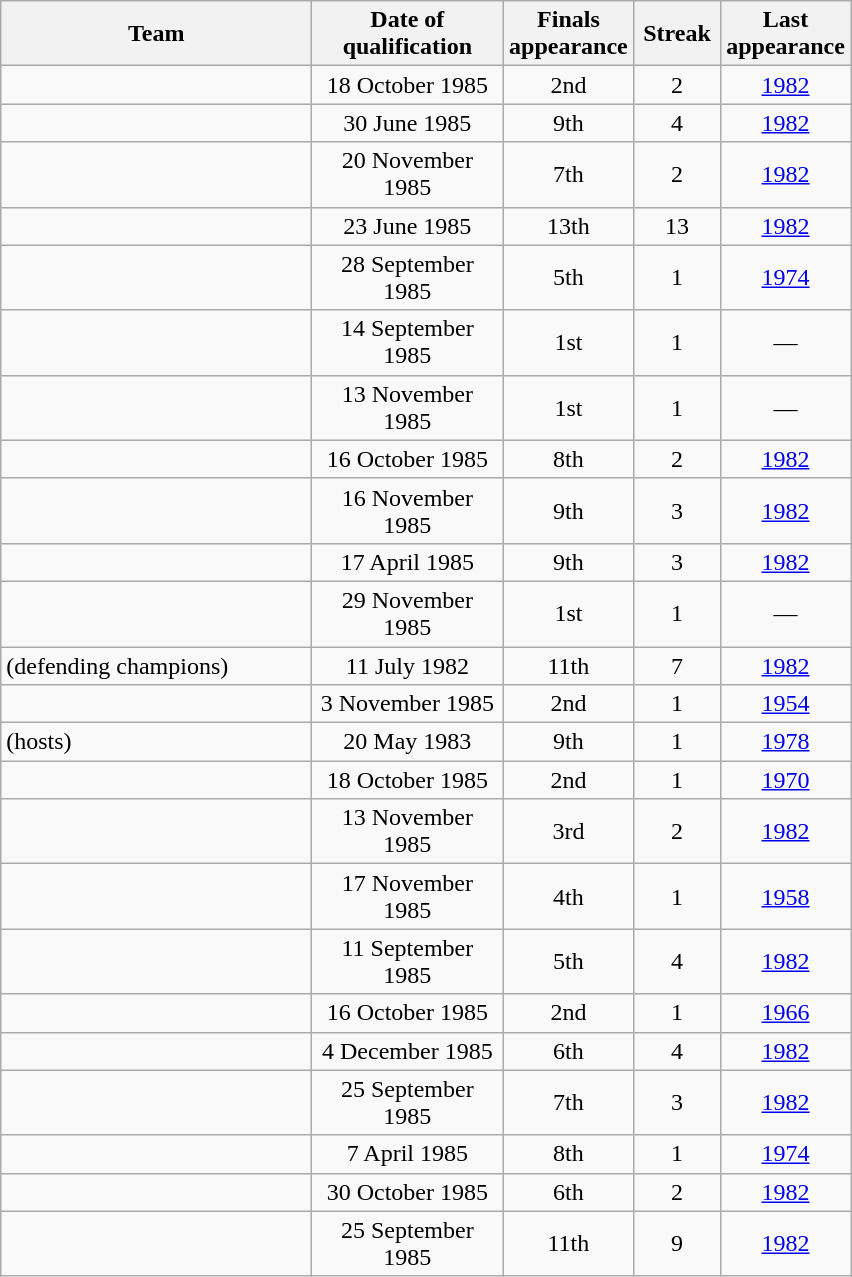<table class="wikitable sortable" style="text-align: center;">
<tr>
<th width=200>Team</th>
<th width=120>Date of qualification</th>
<th width=80>Finals appearance</th>
<th width=50>Streak</th>
<th width=80>Last appearance</th>
</tr>
<tr>
<td style="text-align:left;"></td>
<td>18 October 1985</td>
<td>2nd</td>
<td>2</td>
<td><a href='#'>1982</a></td>
</tr>
<tr>
<td style="text-align:left;"></td>
<td>30 June 1985</td>
<td>9th</td>
<td>4</td>
<td><a href='#'>1982</a></td>
</tr>
<tr>
<td style="text-align:left;"></td>
<td>20 November 1985</td>
<td>7th</td>
<td>2</td>
<td><a href='#'>1982</a></td>
</tr>
<tr>
<td style="text-align:left;"></td>
<td>23 June 1985</td>
<td>13th</td>
<td>13</td>
<td><a href='#'>1982</a></td>
</tr>
<tr>
<td style="text-align:left;"></td>
<td>28 September 1985</td>
<td>5th</td>
<td>1</td>
<td><a href='#'>1974</a></td>
</tr>
<tr>
<td style="text-align:left;"></td>
<td>14 September 1985</td>
<td>1st</td>
<td>1</td>
<td>—</td>
</tr>
<tr>
<td style="text-align:left;"></td>
<td>13 November 1985</td>
<td>1st</td>
<td>1</td>
<td>—</td>
</tr>
<tr>
<td style="text-align:left;"></td>
<td>16 October 1985</td>
<td>8th</td>
<td>2</td>
<td><a href='#'>1982</a></td>
</tr>
<tr>
<td style="text-align:left;"></td>
<td>16 November 1985</td>
<td>9th</td>
<td>3</td>
<td><a href='#'>1982</a></td>
</tr>
<tr>
<td style="text-align:left;"></td>
<td>17 April 1985</td>
<td>9th</td>
<td>3</td>
<td><a href='#'>1982</a></td>
</tr>
<tr>
<td style="text-align:left;"></td>
<td>29 November 1985</td>
<td>1st</td>
<td>1</td>
<td>—</td>
</tr>
<tr>
<td style="text-align:left;"> (defending champions)</td>
<td>11 July 1982</td>
<td>11th</td>
<td>7</td>
<td><a href='#'>1982</a></td>
</tr>
<tr>
<td style="text-align:left;"></td>
<td>3 November 1985</td>
<td>2nd</td>
<td>1</td>
<td><a href='#'>1954</a></td>
</tr>
<tr>
<td style="text-align:left;"> (hosts)</td>
<td>20 May 1983</td>
<td>9th</td>
<td>1</td>
<td><a href='#'>1978</a></td>
</tr>
<tr>
<td style="text-align:left;"></td>
<td>18 October 1985</td>
<td>2nd</td>
<td>1</td>
<td><a href='#'>1970</a></td>
</tr>
<tr>
<td style="text-align:left;"></td>
<td>13 November 1985</td>
<td>3rd</td>
<td>2</td>
<td><a href='#'>1982</a></td>
</tr>
<tr>
<td style="text-align:left;"></td>
<td>17 November 1985</td>
<td>4th</td>
<td>1</td>
<td><a href='#'>1958</a></td>
</tr>
<tr>
<td style="text-align:left;"></td>
<td>11 September 1985</td>
<td>5th</td>
<td>4</td>
<td><a href='#'>1982</a></td>
</tr>
<tr>
<td style="text-align:left;"></td>
<td>16 October 1985</td>
<td>2nd</td>
<td>1</td>
<td><a href='#'>1966</a></td>
</tr>
<tr>
<td style="text-align:left;"></td>
<td>4 December 1985</td>
<td>6th</td>
<td>4</td>
<td><a href='#'>1982</a></td>
</tr>
<tr>
<td style="text-align:left;"></td>
<td>25 September 1985</td>
<td>7th</td>
<td>3</td>
<td><a href='#'>1982</a></td>
</tr>
<tr>
<td style="text-align:left;"></td>
<td>7 April 1985</td>
<td>8th</td>
<td>1</td>
<td><a href='#'>1974</a></td>
</tr>
<tr>
<td style="text-align:left;"></td>
<td>30 October 1985</td>
<td>6th</td>
<td>2</td>
<td><a href='#'>1982</a></td>
</tr>
<tr>
<td style="text-align:left;"></td>
<td>25 September 1985</td>
<td>11th</td>
<td>9</td>
<td><a href='#'>1982</a></td>
</tr>
</table>
